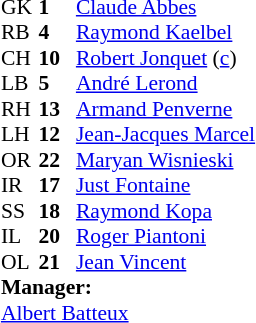<table cellspacing="0" cellpadding="0" style="font-size:90%; margin:0.2em auto;">
<tr>
<th width="25"></th>
<th width="25"></th>
</tr>
<tr>
<td>GK</td>
<td><strong>1</strong></td>
<td><a href='#'>Claude Abbes</a></td>
</tr>
<tr>
<td>RB</td>
<td><strong>4</strong></td>
<td><a href='#'>Raymond Kaelbel</a></td>
</tr>
<tr>
<td>CH</td>
<td><strong>10</strong></td>
<td><a href='#'>Robert Jonquet</a> (<a href='#'>c</a>)</td>
</tr>
<tr>
<td>LB</td>
<td><strong>5</strong></td>
<td><a href='#'>André Lerond</a></td>
</tr>
<tr>
<td>RH</td>
<td><strong>13</strong></td>
<td><a href='#'>Armand Penverne</a></td>
</tr>
<tr>
<td>LH</td>
<td><strong>12</strong></td>
<td><a href='#'>Jean-Jacques Marcel</a></td>
</tr>
<tr>
<td>OR</td>
<td><strong>22</strong></td>
<td><a href='#'>Maryan Wisnieski</a></td>
</tr>
<tr>
<td>IR</td>
<td><strong>17</strong></td>
<td><a href='#'>Just Fontaine</a></td>
</tr>
<tr>
<td>SS</td>
<td><strong>18</strong></td>
<td><a href='#'>Raymond Kopa</a></td>
</tr>
<tr>
<td>IL</td>
<td><strong>20</strong></td>
<td><a href='#'>Roger Piantoni</a></td>
</tr>
<tr>
<td>OL</td>
<td><strong>21</strong></td>
<td><a href='#'>Jean Vincent</a></td>
</tr>
<tr>
<td colspan=3><strong>Manager:</strong></td>
</tr>
<tr>
<td colspan=4><a href='#'>Albert Batteux</a></td>
</tr>
</table>
